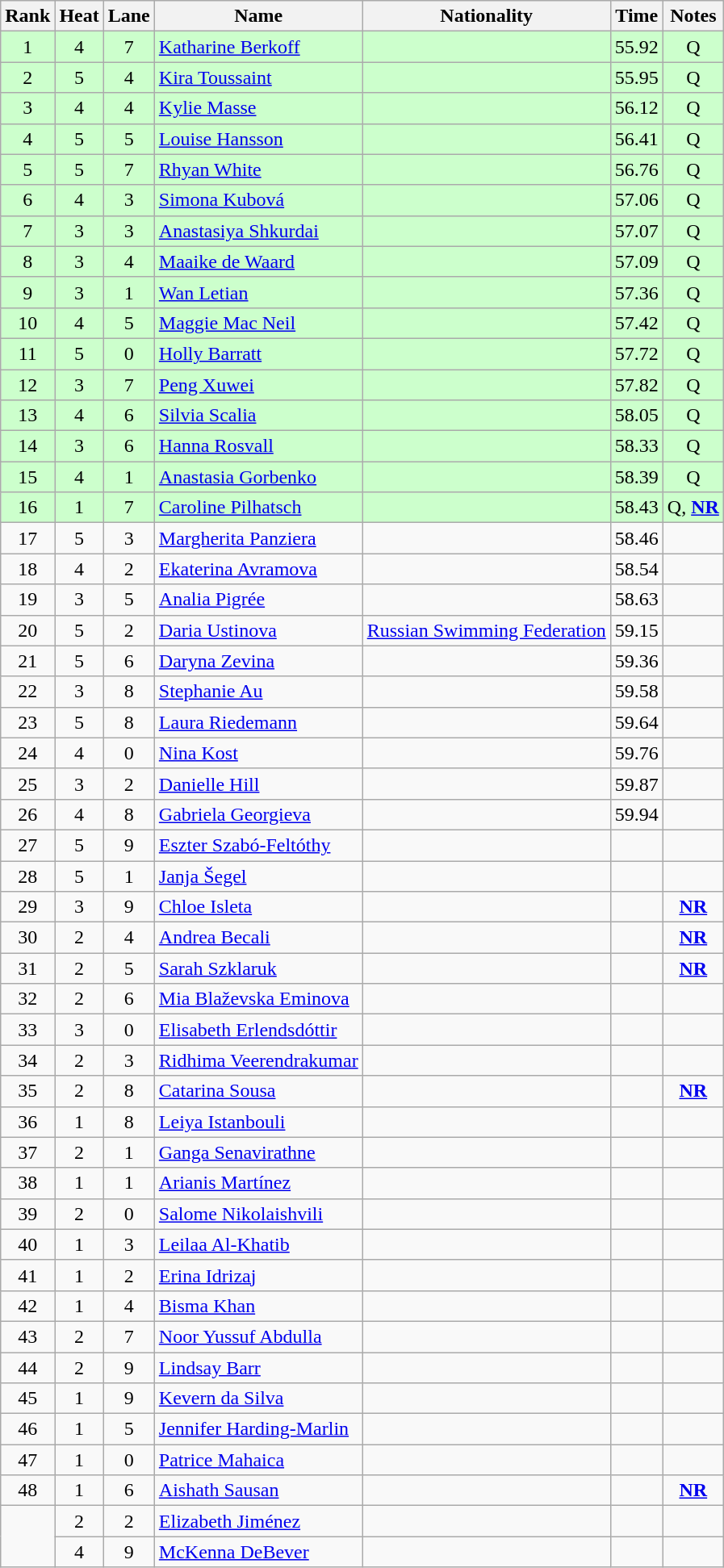<table class="wikitable sortable" style="text-align:center">
<tr>
<th>Rank</th>
<th>Heat</th>
<th>Lane</th>
<th>Name</th>
<th>Nationality</th>
<th>Time</th>
<th>Notes</th>
</tr>
<tr bgcolor=ccffcc>
<td>1</td>
<td>4</td>
<td>7</td>
<td align=left><a href='#'>Katharine Berkoff</a></td>
<td align=left></td>
<td>55.92</td>
<td>Q</td>
</tr>
<tr bgcolor=ccffcc>
<td>2</td>
<td>5</td>
<td>4</td>
<td align=left><a href='#'>Kira Toussaint</a></td>
<td align=left></td>
<td>55.95</td>
<td>Q</td>
</tr>
<tr bgcolor=ccffcc>
<td>3</td>
<td>4</td>
<td>4</td>
<td align=left><a href='#'>Kylie Masse</a></td>
<td align=left></td>
<td>56.12</td>
<td>Q</td>
</tr>
<tr bgcolor=ccffcc>
<td>4</td>
<td>5</td>
<td>5</td>
<td align=left><a href='#'>Louise Hansson</a></td>
<td align=left></td>
<td>56.41</td>
<td>Q</td>
</tr>
<tr bgcolor=ccffcc>
<td>5</td>
<td>5</td>
<td>7</td>
<td align=left><a href='#'>Rhyan White</a></td>
<td align=left></td>
<td>56.76</td>
<td>Q</td>
</tr>
<tr bgcolor=ccffcc>
<td>6</td>
<td>4</td>
<td>3</td>
<td align=left><a href='#'>Simona Kubová</a></td>
<td align=left></td>
<td>57.06</td>
<td>Q</td>
</tr>
<tr bgcolor=ccffcc>
<td>7</td>
<td>3</td>
<td>3</td>
<td align=left><a href='#'>Anastasiya Shkurdai</a></td>
<td align=left></td>
<td>57.07</td>
<td>Q</td>
</tr>
<tr bgcolor=ccffcc>
<td>8</td>
<td>3</td>
<td>4</td>
<td align=left><a href='#'>Maaike de Waard</a></td>
<td align=left></td>
<td>57.09</td>
<td>Q</td>
</tr>
<tr bgcolor=ccffcc>
<td>9</td>
<td>3</td>
<td>1</td>
<td align=left><a href='#'>Wan Letian</a></td>
<td align=left></td>
<td>57.36</td>
<td>Q</td>
</tr>
<tr bgcolor=ccffcc>
<td>10</td>
<td>4</td>
<td>5</td>
<td align=left><a href='#'>Maggie Mac Neil</a></td>
<td align=left></td>
<td>57.42</td>
<td>Q</td>
</tr>
<tr bgcolor=ccffcc>
<td>11</td>
<td>5</td>
<td>0</td>
<td align=left><a href='#'>Holly Barratt</a></td>
<td align=left></td>
<td>57.72</td>
<td>Q</td>
</tr>
<tr bgcolor=ccffcc>
<td>12</td>
<td>3</td>
<td>7</td>
<td align=left><a href='#'>Peng Xuwei</a></td>
<td align=left></td>
<td>57.82</td>
<td>Q</td>
</tr>
<tr bgcolor=ccffcc>
<td>13</td>
<td>4</td>
<td>6</td>
<td align=left><a href='#'>Silvia Scalia</a></td>
<td align=left></td>
<td>58.05</td>
<td>Q</td>
</tr>
<tr bgcolor=ccffcc>
<td>14</td>
<td>3</td>
<td>6</td>
<td align=left><a href='#'>Hanna Rosvall</a></td>
<td align=left></td>
<td>58.33</td>
<td>Q</td>
</tr>
<tr bgcolor=ccffcc>
<td>15</td>
<td>4</td>
<td>1</td>
<td align=left><a href='#'>Anastasia Gorbenko</a></td>
<td align=left></td>
<td>58.39</td>
<td>Q</td>
</tr>
<tr bgcolor=ccffcc>
<td>16</td>
<td>1</td>
<td>7</td>
<td align=left><a href='#'>Caroline Pilhatsch</a></td>
<td align=left></td>
<td>58.43</td>
<td>Q, <strong><a href='#'>NR</a></strong></td>
</tr>
<tr>
<td>17</td>
<td>5</td>
<td>3</td>
<td align=left><a href='#'>Margherita Panziera</a></td>
<td align=left></td>
<td>58.46</td>
<td></td>
</tr>
<tr>
<td>18</td>
<td>4</td>
<td>2</td>
<td align=left><a href='#'>Ekaterina Avramova</a></td>
<td align=left></td>
<td>58.54</td>
<td></td>
</tr>
<tr>
<td>19</td>
<td>3</td>
<td>5</td>
<td align=left><a href='#'>Analia Pigrée</a></td>
<td align=left></td>
<td>58.63</td>
<td></td>
</tr>
<tr>
<td>20</td>
<td>5</td>
<td>2</td>
<td align=left><a href='#'>Daria Ustinova</a></td>
<td align=left> <a href='#'>Russian Swimming Federation</a></td>
<td>59.15</td>
<td></td>
</tr>
<tr>
<td>21</td>
<td>5</td>
<td>6</td>
<td align=left><a href='#'>Daryna Zevina</a></td>
<td align=left></td>
<td>59.36</td>
<td></td>
</tr>
<tr>
<td>22</td>
<td>3</td>
<td>8</td>
<td align=left><a href='#'>Stephanie Au</a></td>
<td align=left></td>
<td>59.58</td>
<td></td>
</tr>
<tr>
<td>23</td>
<td>5</td>
<td>8</td>
<td align=left><a href='#'>Laura Riedemann</a></td>
<td align=left></td>
<td>59.64</td>
<td></td>
</tr>
<tr>
<td>24</td>
<td>4</td>
<td>0</td>
<td align=left><a href='#'>Nina Kost</a></td>
<td align=left></td>
<td>59.76</td>
<td></td>
</tr>
<tr>
<td>25</td>
<td>3</td>
<td>2</td>
<td align=left><a href='#'>Danielle Hill</a></td>
<td align=left></td>
<td>59.87</td>
<td></td>
</tr>
<tr>
<td>26</td>
<td>4</td>
<td>8</td>
<td align=left><a href='#'>Gabriela Georgieva</a></td>
<td align=left></td>
<td>59.94</td>
<td></td>
</tr>
<tr>
<td>27</td>
<td>5</td>
<td>9</td>
<td align=left><a href='#'>Eszter Szabó-Feltóthy</a></td>
<td align=left></td>
<td></td>
<td></td>
</tr>
<tr>
<td>28</td>
<td>5</td>
<td>1</td>
<td align=left><a href='#'>Janja Šegel</a></td>
<td align=left></td>
<td></td>
<td></td>
</tr>
<tr>
<td>29</td>
<td>3</td>
<td>9</td>
<td align=left><a href='#'>Chloe Isleta</a></td>
<td align=left></td>
<td></td>
<td><strong><a href='#'>NR</a></strong></td>
</tr>
<tr>
<td>30</td>
<td>2</td>
<td>4</td>
<td align=left><a href='#'>Andrea Becali</a></td>
<td align=left></td>
<td></td>
<td><strong><a href='#'>NR</a></strong></td>
</tr>
<tr>
<td>31</td>
<td>2</td>
<td>5</td>
<td align=left><a href='#'>Sarah Szklaruk</a></td>
<td align=left></td>
<td></td>
<td><strong><a href='#'>NR</a></strong></td>
</tr>
<tr>
<td>32</td>
<td>2</td>
<td>6</td>
<td align=left><a href='#'>Mia Blaževska Eminova</a></td>
<td align=left></td>
<td></td>
<td></td>
</tr>
<tr>
<td>33</td>
<td>3</td>
<td>0</td>
<td align=left><a href='#'>Elisabeth Erlendsdóttir</a></td>
<td align=left></td>
<td></td>
<td></td>
</tr>
<tr>
<td>34</td>
<td>2</td>
<td>3</td>
<td align=left><a href='#'>Ridhima Veerendrakumar</a></td>
<td align=left></td>
<td></td>
<td></td>
</tr>
<tr>
<td>35</td>
<td>2</td>
<td>8</td>
<td align=left><a href='#'>Catarina Sousa</a></td>
<td align=left></td>
<td></td>
<td><strong><a href='#'>NR</a></strong></td>
</tr>
<tr>
<td>36</td>
<td>1</td>
<td>8</td>
<td align=left><a href='#'>Leiya Istanbouli</a></td>
<td align=left></td>
<td></td>
<td></td>
</tr>
<tr>
<td>37</td>
<td>2</td>
<td>1</td>
<td align=left><a href='#'>Ganga Senavirathne</a></td>
<td align=left></td>
<td></td>
<td></td>
</tr>
<tr>
<td>38</td>
<td>1</td>
<td>1</td>
<td align=left><a href='#'>Arianis Martínez</a></td>
<td align=left></td>
<td></td>
<td></td>
</tr>
<tr>
<td>39</td>
<td>2</td>
<td>0</td>
<td align=left><a href='#'>Salome Nikolaishvili</a></td>
<td align=left></td>
<td></td>
<td></td>
</tr>
<tr>
<td>40</td>
<td>1</td>
<td>3</td>
<td align=left><a href='#'>Leilaa Al-Khatib</a></td>
<td align=left></td>
<td></td>
<td></td>
</tr>
<tr>
<td>41</td>
<td>1</td>
<td>2</td>
<td align=left><a href='#'>Erina Idrizaj</a></td>
<td align=left></td>
<td></td>
<td></td>
</tr>
<tr>
<td>42</td>
<td>1</td>
<td>4</td>
<td align=left><a href='#'>Bisma Khan</a></td>
<td align=left></td>
<td></td>
<td></td>
</tr>
<tr>
<td>43</td>
<td>2</td>
<td>7</td>
<td align=left><a href='#'>Noor Yussuf Abdulla</a></td>
<td align=left></td>
<td></td>
<td></td>
</tr>
<tr>
<td>44</td>
<td>2</td>
<td>9</td>
<td align=left><a href='#'>Lindsay Barr</a></td>
<td align=left></td>
<td></td>
<td></td>
</tr>
<tr>
<td>45</td>
<td>1</td>
<td>9</td>
<td align=left><a href='#'>Kevern da Silva</a></td>
<td align=left></td>
<td></td>
<td></td>
</tr>
<tr>
<td>46</td>
<td>1</td>
<td>5</td>
<td align=left><a href='#'>Jennifer Harding-Marlin</a></td>
<td align=left></td>
<td></td>
<td></td>
</tr>
<tr>
<td>47</td>
<td>1</td>
<td>0</td>
<td align=left><a href='#'>Patrice Mahaica</a></td>
<td align=left></td>
<td></td>
<td></td>
</tr>
<tr>
<td>48</td>
<td>1</td>
<td>6</td>
<td align=left><a href='#'>Aishath Sausan</a></td>
<td align=left></td>
<td></td>
<td><strong><a href='#'>NR</a></strong></td>
</tr>
<tr>
<td rowspan=2></td>
<td>2</td>
<td>2</td>
<td align=left><a href='#'>Elizabeth Jiménez</a></td>
<td align=left></td>
<td></td>
<td></td>
</tr>
<tr>
<td>4</td>
<td>9</td>
<td align=left><a href='#'>McKenna DeBever</a></td>
<td align=left></td>
<td></td>
<td></td>
</tr>
</table>
